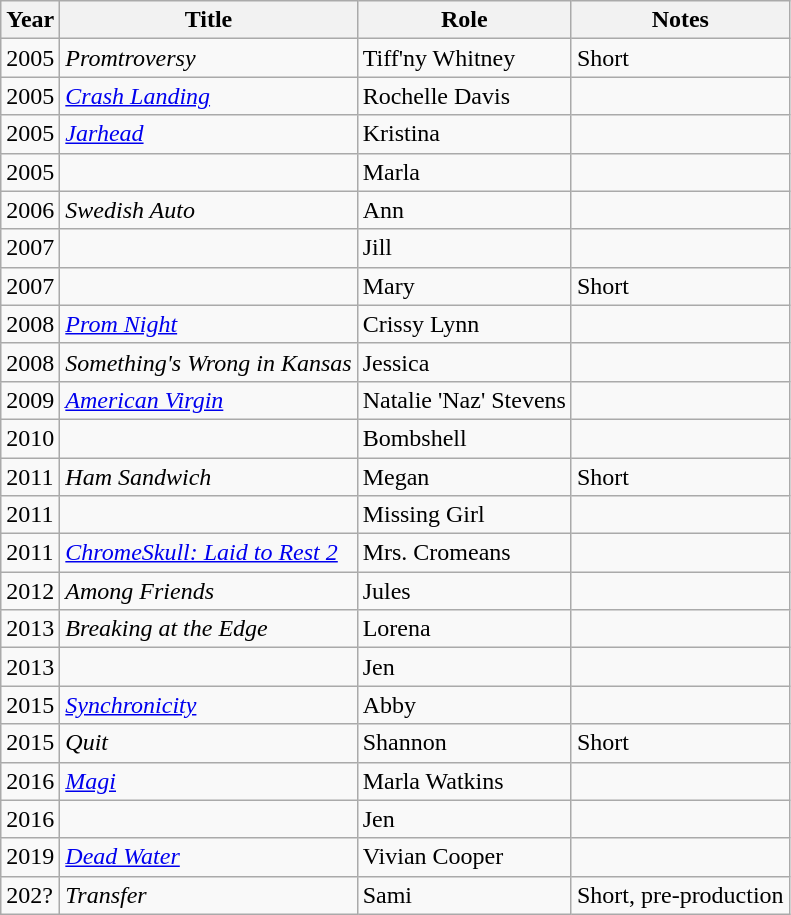<table class="wikitable sortable">
<tr>
<th>Year</th>
<th>Title</th>
<th>Role</th>
<th class="unsortable">Notes</th>
</tr>
<tr>
<td>2005</td>
<td><em>Promtroversy</em></td>
<td>Tiff'ny Whitney</td>
<td>Short</td>
</tr>
<tr>
<td>2005</td>
<td><em><a href='#'>Crash Landing</a></em></td>
<td>Rochelle Davis</td>
<td></td>
</tr>
<tr>
<td>2005</td>
<td><em><a href='#'>Jarhead</a></em></td>
<td>Kristina</td>
<td></td>
</tr>
<tr>
<td>2005</td>
<td><em></em></td>
<td>Marla</td>
<td></td>
</tr>
<tr>
<td>2006</td>
<td><em>Swedish Auto</em></td>
<td>Ann</td>
<td></td>
</tr>
<tr>
<td>2007</td>
<td><em></em></td>
<td>Jill</td>
<td></td>
</tr>
<tr>
<td>2007</td>
<td><em></em></td>
<td>Mary</td>
<td>Short</td>
</tr>
<tr>
<td>2008</td>
<td><em><a href='#'>Prom Night</a></em></td>
<td>Crissy Lynn</td>
<td></td>
</tr>
<tr>
<td>2008</td>
<td><em>Something's Wrong in Kansas</em></td>
<td>Jessica</td>
<td></td>
</tr>
<tr>
<td>2009</td>
<td><em><a href='#'>American Virgin</a></em></td>
<td>Natalie 'Naz' Stevens</td>
<td></td>
</tr>
<tr>
<td>2010</td>
<td><em></em></td>
<td>Bombshell</td>
<td></td>
</tr>
<tr>
<td>2011</td>
<td><em>Ham Sandwich</em></td>
<td>Megan</td>
<td>Short</td>
</tr>
<tr>
<td>2011</td>
<td><em></em></td>
<td>Missing Girl</td>
<td></td>
</tr>
<tr>
<td>2011</td>
<td><em><a href='#'>ChromeSkull: Laid to Rest 2</a></em></td>
<td>Mrs. Cromeans</td>
<td></td>
</tr>
<tr>
<td>2012</td>
<td><em>Among Friends</em></td>
<td>Jules</td>
<td></td>
</tr>
<tr>
<td>2013</td>
<td><em>Breaking at the Edge</em></td>
<td>Lorena</td>
<td></td>
</tr>
<tr>
<td>2013</td>
<td><em></em></td>
<td>Jen</td>
<td></td>
</tr>
<tr>
<td>2015</td>
<td><em><a href='#'>Synchronicity</a></em></td>
<td>Abby</td>
<td></td>
</tr>
<tr>
<td>2015</td>
<td><em>Quit</em></td>
<td>Shannon</td>
<td>Short</td>
</tr>
<tr>
<td>2016</td>
<td><em><a href='#'>Magi</a></em></td>
<td>Marla Watkins</td>
<td></td>
</tr>
<tr>
<td>2016</td>
<td><em></em></td>
<td>Jen</td>
<td></td>
</tr>
<tr>
<td>2019</td>
<td><em><a href='#'>Dead Water</a></em></td>
<td>Vivian Cooper</td>
<td></td>
</tr>
<tr>
<td>202?</td>
<td><em>Transfer</em></td>
<td>Sami</td>
<td>Short, pre-production</td>
</tr>
</table>
